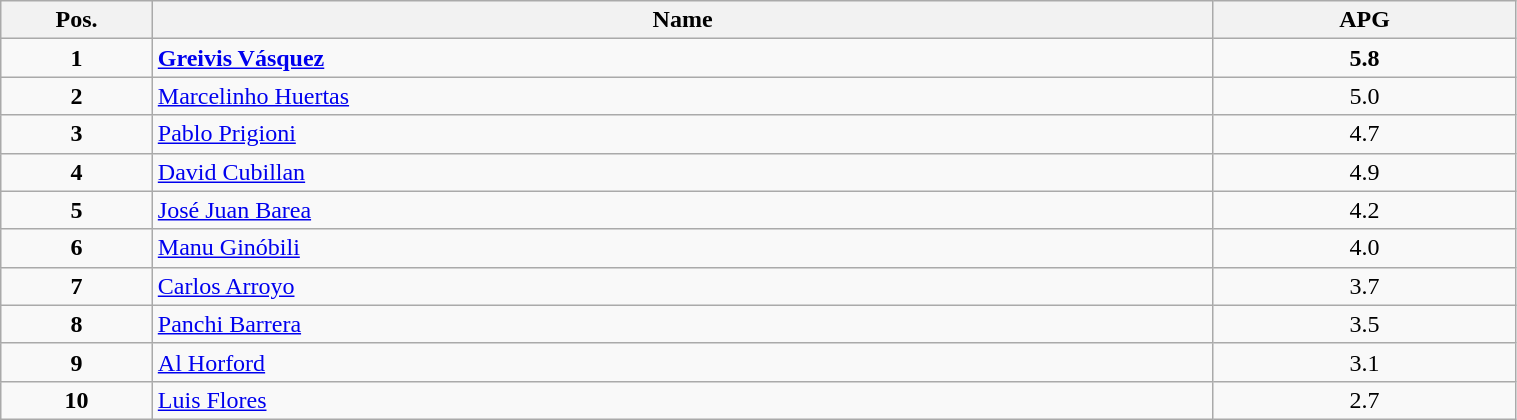<table class=wikitable width="80%">
<tr>
<th width="10%">Pos.</th>
<th width="70%">Name</th>
<th width="20%">APG</th>
</tr>
<tr>
<td align=center><strong>1</strong></td>
<td> <strong><a href='#'>Greivis Vásquez</a></strong></td>
<td align=center><strong>5.8</strong></td>
</tr>
<tr>
<td align=center><strong>2</strong></td>
<td> <a href='#'>Marcelinho Huertas</a></td>
<td align=center>5.0</td>
</tr>
<tr>
<td align=center><strong>3</strong></td>
<td> <a href='#'>Pablo Prigioni</a></td>
<td align=center>4.7</td>
</tr>
<tr>
<td align=center><strong>4</strong></td>
<td> <a href='#'>David Cubillan</a></td>
<td align=center>4.9</td>
</tr>
<tr>
<td align=center><strong>5</strong></td>
<td> <a href='#'>José Juan Barea</a></td>
<td align=center>4.2</td>
</tr>
<tr>
<td align=center><strong>6</strong></td>
<td> <a href='#'>Manu Ginóbili</a></td>
<td align=center>4.0</td>
</tr>
<tr>
<td align=center><strong>7</strong></td>
<td> <a href='#'>Carlos Arroyo</a></td>
<td align=center>3.7</td>
</tr>
<tr>
<td align=center><strong>8</strong></td>
<td> <a href='#'>Panchi Barrera</a></td>
<td align=center>3.5</td>
</tr>
<tr>
<td align=center><strong>9</strong></td>
<td> <a href='#'>Al Horford</a></td>
<td align=center>3.1</td>
</tr>
<tr>
<td align=center><strong>10</strong></td>
<td> <a href='#'>Luis Flores</a></td>
<td align=center>2.7</td>
</tr>
</table>
